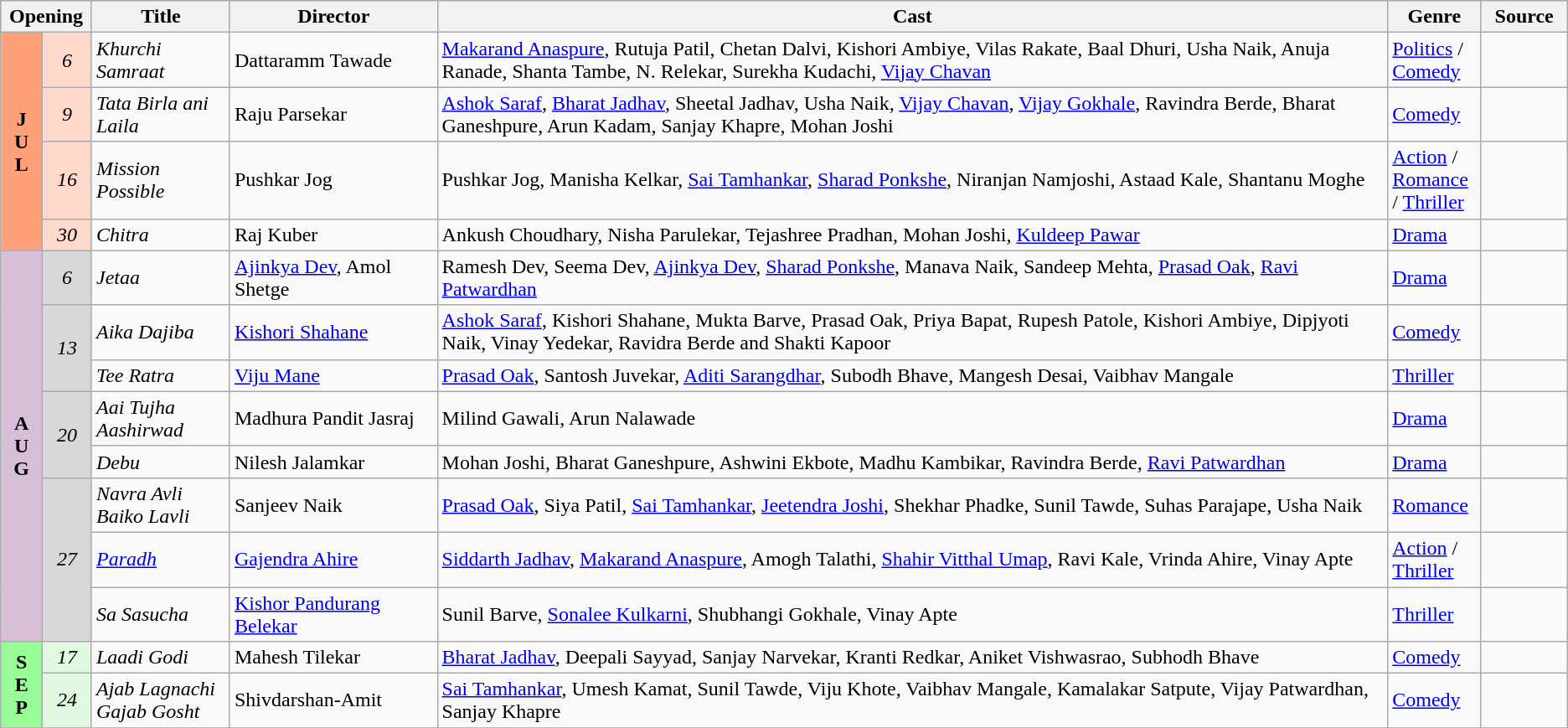<table class="wikitable sortable">
<tr style="background:#b0e0e6; text-align:center;">
<th colspan="2" style="width:5%; colspan=" 2">Opening</th>
<th style="width:8%;"><strong>Title</strong></th>
<th style="width:12%;"><strong>Director</strong></th>
<th style="width:55%;"><strong>Cast</strong></th>
<th style="width:5%;"><strong>Genre</strong></th>
<th style="width:5%;"><strong>Source</strong></th>
</tr>
<tr>
<td rowspan="4" style="text-align:center; background:#ffa07a;"><strong>J<br>U<br>L</strong></td>
<td rowspan="1" style="text-align:center; background:#ffdacc;"><em>6</em></td>
<td><em>Khurchi Samraat</em></td>
<td>Dattaramm Tawade</td>
<td><a href='#'>Makarand Anaspure</a>, Rutuja Patil, Chetan Dalvi, Kishori Ambiye, Vilas Rakate, Baal Dhuri, Usha Naik, Anuja Ranade, Shanta Tambe, N. Relekar, Surekha Kudachi, <a href='#'>Vijay Chavan</a></td>
<td><a href='#'>Politics</a> / <a href='#'>Comedy</a></td>
<td></td>
</tr>
<tr>
<td rowspan="1" style="text-align:center; background:#ffdacc;"><em>9</em></td>
<td><em>Tata Birla ani Laila</em></td>
<td>Raju Parsekar</td>
<td><a href='#'>Ashok Saraf</a>, <a href='#'>Bharat Jadhav</a>, Sheetal Jadhav, Usha Naik, <a href='#'>Vijay Chavan</a>, <a href='#'>Vijay Gokhale</a>, Ravindra Berde, Bharat Ganeshpure, Arun Kadam, Sanjay Khapre, Mohan Joshi</td>
<td><a href='#'>Comedy</a></td>
<td></td>
</tr>
<tr>
<td rowspan="1" style="text-align:center; background:#ffdacc;"><em>16</em></td>
<td><em>Mission Possible</em></td>
<td>Pushkar Jog</td>
<td>Pushkar Jog, Manisha Kelkar, <a href='#'>Sai Tamhankar</a>, <a href='#'>Sharad Ponkshe</a>, Niranjan Namjoshi, Astaad Kale, Shantanu Moghe</td>
<td><a href='#'>Action</a> / <a href='#'>Romance</a> / <a href='#'>Thriller</a></td>
<td></td>
</tr>
<tr>
<td rowspan="1" style="text-align:center; background:#ffdacc;"><em>30</em></td>
<td><em>Chitra</em></td>
<td>Raj Kuber</td>
<td>Ankush Choudhary, Nisha Parulekar, Tejashree Pradhan, Mohan Joshi, <a href='#'>Kuldeep Pawar</a></td>
<td><a href='#'>Drama</a></td>
<td></td>
</tr>
<tr>
<td rowspan="8" style="text-align:center; background:thistle;"><strong>A<br>U<br>G</strong></td>
<td rowspan="1" style="text-align:center; background:#d8d8d8;"><em>6</em></td>
<td><em>Jetaa</em></td>
<td><a href='#'>Ajinkya Dev</a>, Amol Shetge</td>
<td>Ramesh Dev, Seema Dev, <a href='#'>Ajinkya Dev</a>, <a href='#'>Sharad Ponkshe</a>, Manava Naik, Sandeep Mehta, <a href='#'>Prasad Oak</a>, <a href='#'>Ravi Patwardhan</a></td>
<td><a href='#'>Drama</a></td>
<td></td>
</tr>
<tr>
<td rowspan="2" style="text-align:center; background:#d8d8d8;"><em>13</em></td>
<td><em>Aika Dajiba</em></td>
<td><a href='#'>Kishori Shahane</a></td>
<td><a href='#'>Ashok Saraf</a>, Kishori Shahane, Mukta Barve, Prasad Oak, Priya Bapat, Rupesh Patole, Kishori Ambiye, Dipjyoti Naik, Vinay Yedekar, Ravidra Berde and Shakti Kapoor</td>
<td><a href='#'>Comedy</a></td>
<td></td>
</tr>
<tr>
<td><em>Tee Ratra</em></td>
<td><a href='#'>Viju Mane</a></td>
<td><a href='#'>Prasad Oak</a>, Santosh Juvekar, <a href='#'>Aditi Sarangdhar</a>, Subodh Bhave, Mangesh Desai, Vaibhav Mangale</td>
<td><a href='#'>Thriller</a></td>
<td></td>
</tr>
<tr>
<td rowspan="2" style="text-align:center; background:#d8d8d8;"><em>20</em></td>
<td><em>Aai Tujha Aashirwad</em></td>
<td>Madhura Pandit Jasraj</td>
<td>Milind Gawali, Arun Nalawade</td>
<td><a href='#'>Drama</a></td>
<td></td>
</tr>
<tr>
<td><em>Debu</em></td>
<td>Nilesh Jalamkar</td>
<td>Mohan Joshi, Bharat Ganeshpure, Ashwini Ekbote, Madhu Kambikar, Ravindra Berde, <a href='#'>Ravi Patwardhan</a></td>
<td><a href='#'>Drama</a></td>
<td></td>
</tr>
<tr>
<td rowspan="3" style="text-align:center; background:#d8d8d8;"><em>27</em></td>
<td><em>Navra Avli Baiko Lavli</em></td>
<td>Sanjeev Naik</td>
<td><a href='#'>Prasad Oak</a>, Siya Patil, <a href='#'>Sai Tamhankar</a>, <a href='#'>Jeetendra Joshi</a>, Shekhar Phadke, Sunil Tawde, Suhas Parajape, Usha Naik</td>
<td><a href='#'>Romance</a></td>
<td></td>
</tr>
<tr>
<td><em><a href='#'>Paradh</a></em></td>
<td><a href='#'>Gajendra Ahire</a></td>
<td><a href='#'>Siddarth Jadhav</a>, <a href='#'>Makarand Anaspure</a>, Amogh Talathi, <a href='#'>Shahir Vitthal Umap</a>, Ravi Kale, Vrinda Ahire, Vinay Apte</td>
<td><a href='#'>Action</a> / <a href='#'>Thriller</a></td>
<td></td>
</tr>
<tr>
<td><em>Sa Sasucha</em></td>
<td><a href='#'>Kishor Pandurang Belekar</a></td>
<td>Sunil Barve, <a href='#'>Sonalee Kulkarni</a>, Shubhangi Gokhale, Vinay Apte</td>
<td><a href='#'>Thriller</a></td>
<td></td>
</tr>
<tr>
<td rowspan="2" style="text-align:center; background:#98fb98;"><strong>S<br>E<br>P</strong></td>
<td rowspan="1" style="text-align:center; background:#e0f9e0;"><em>17</em></td>
<td><em>Laadi Godi</em></td>
<td>Mahesh Tilekar</td>
<td><a href='#'>Bharat Jadhav</a>, Deepali Sayyad, Sanjay Narvekar, Kranti Redkar, Aniket Vishwasrao, Subhodh Bhave</td>
<td><a href='#'>Comedy</a></td>
<td></td>
</tr>
<tr>
<td rowspan="1" style="text-align:center; background:#e0f9e0;"><em>24</em></td>
<td><em>Ajab Lagnachi Gajab Gosht</em></td>
<td>Shivdarshan-Amit</td>
<td><a href='#'>Sai Tamhankar</a>, Umesh Kamat, Sunil Tawde, Viju Khote, Vaibhav Mangale, Kamalakar Satpute, Vijay Patwardhan, Sanjay Khapre</td>
<td><a href='#'>Comedy</a></td>
<td></td>
</tr>
<tr>
</tr>
</table>
